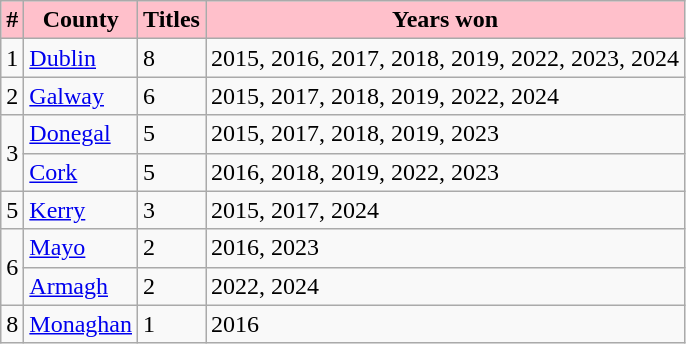<table class="wikitable">
<tr>
<th style="background:pink;">#</th>
<th style="background:pink;">County</th>
<th style="background:pink;">Titles</th>
<th style="background:pink;">Years won</th>
</tr>
<tr>
<td>1</td>
<td> <a href='#'>Dublin</a></td>
<td>8</td>
<td>2015, 2016, 2017, 2018, 2019, 2022, 2023, 2024</td>
</tr>
<tr>
<td>2</td>
<td> <a href='#'>Galway</a></td>
<td>6</td>
<td>2015, 2017, 2018, 2019, 2022, 2024</td>
</tr>
<tr>
<td rowspan="2">3</td>
<td> <a href='#'>Donegal</a></td>
<td>5</td>
<td>2015, 2017, 2018, 2019, 2023</td>
</tr>
<tr>
<td> <a href='#'>Cork</a></td>
<td>5</td>
<td>2016, 2018, 2019, 2022, 2023</td>
</tr>
<tr>
<td>5</td>
<td> <a href='#'>Kerry</a></td>
<td>3</td>
<td>2015, 2017, 2024</td>
</tr>
<tr>
<td rowspan="2">6</td>
<td> <a href='#'>Mayo</a></td>
<td>2</td>
<td>2016, 2023</td>
</tr>
<tr>
<td> <a href='#'>Armagh</a></td>
<td>2</td>
<td>2022, 2024</td>
</tr>
<tr>
<td>8</td>
<td> <a href='#'>Monaghan</a></td>
<td>1</td>
<td>2016</td>
</tr>
</table>
